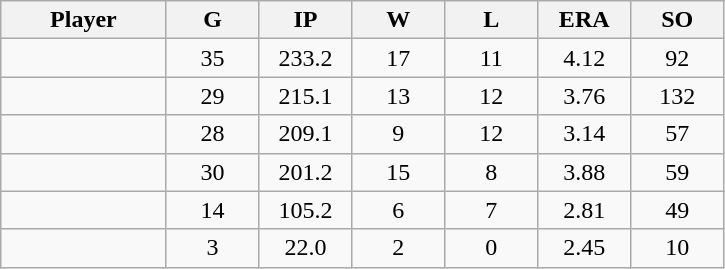<table class="wikitable sortable">
<tr>
<th bgcolor="#DDDDFF" width="16%">Player</th>
<th bgcolor="#DDDDFF" width="9%">G</th>
<th bgcolor="#DDDDFF" width="9%">IP</th>
<th bgcolor="#DDDDFF" width="9%">W</th>
<th bgcolor="#DDDDFF" width="9%">L</th>
<th bgcolor="#DDDDFF" width="9%">ERA</th>
<th bgcolor="#DDDDFF" width="9%">SO</th>
</tr>
<tr align="center">
<td></td>
<td>35</td>
<td>233.2</td>
<td>17</td>
<td>11</td>
<td>4.12</td>
<td>92</td>
</tr>
<tr align="center">
<td></td>
<td>29</td>
<td>215.1</td>
<td>13</td>
<td>12</td>
<td>3.76</td>
<td>132</td>
</tr>
<tr align="center">
<td></td>
<td>28</td>
<td>209.1</td>
<td>9</td>
<td>12</td>
<td>3.14</td>
<td>57</td>
</tr>
<tr align="center">
<td></td>
<td>30</td>
<td>201.2</td>
<td>15</td>
<td>8</td>
<td>3.88</td>
<td>59</td>
</tr>
<tr align="center">
<td></td>
<td>14</td>
<td>105.2</td>
<td>6</td>
<td>7</td>
<td>2.81</td>
<td>49</td>
</tr>
<tr align="center">
<td></td>
<td>3</td>
<td>22.0</td>
<td>2</td>
<td>0</td>
<td>2.45</td>
<td>10</td>
</tr>
</table>
